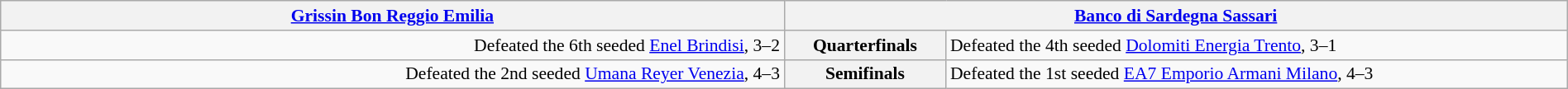<table style="width:100%; font-size:90%" class="wikitable">
<tr valign=top>
<th colspan="2" style="width:45%;"><a href='#'>Grissin Bon Reggio Emilia</a></th>
<th colspan="2" style="width:45%;"><a href='#'>Banco di Sardegna Sassari</a></th>
</tr>
<tr>
<td align=right>Defeated the 6th seeded <a href='#'>Enel Brindisi</a>, 3–2</td>
<th colspan=2>Quarterfinals</th>
<td align=left>Defeated the 4th seeded <a href='#'>Dolomiti Energia Trento</a>, 3–1</td>
</tr>
<tr>
<td align=right>Defeated the 2nd seeded <a href='#'>Umana Reyer Venezia</a>, 4–3</td>
<th colspan=2>Semifinals</th>
<td align=left>Defeated the 1st seeded <a href='#'>EA7 Emporio Armani Milano</a>, 4–3</td>
</tr>
</table>
